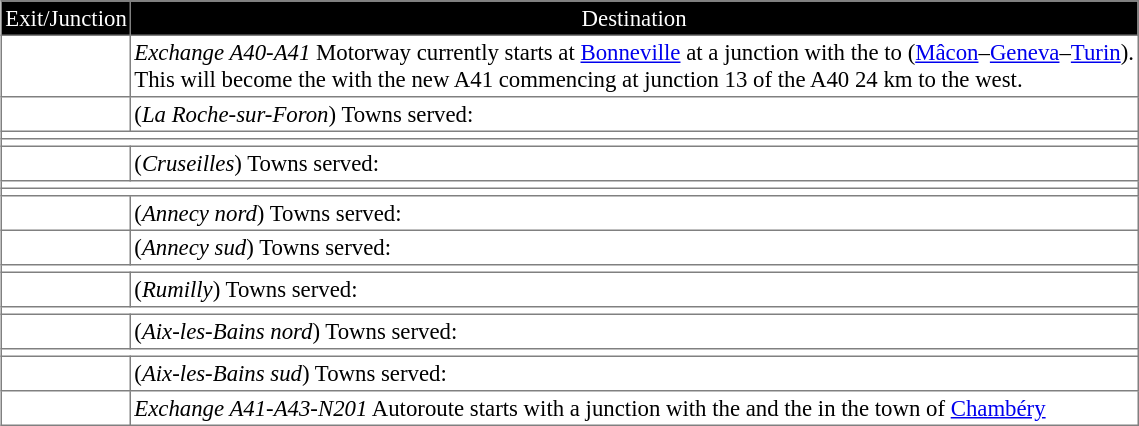<table border=1 cellpadding=2 style="margin-left:1em; margin-bottom: 1em; color: black; border-collapse: collapse; font-size: 95%;">
<tr align="center" bgcolor="000000" style="color: white">
<td>Exit/Junction</td>
<td>Destination</td>
</tr>
<tr>
<td> </td>
<td><em>Exchange A40-A41</em> Motorway currently starts at <a href='#'>Bonneville</a> at a junction with the <em></em> to  (<a href='#'>Mâcon</a>–<a href='#'>Geneva</a>–<a href='#'>Turin</a>).<br>This will become the <em></em> with the new A41 commencing at junction 13 of the A40 24 km to the west.</td>
</tr>
<tr>
<td></td>
<td>(<em>La Roche-sur-Foron</em>) Towns served:</td>
</tr>
<tr>
<td colspan="2"></td>
</tr>
<tr>
<td colspan="2"></td>
</tr>
<tr>
<td></td>
<td>(<em>Cruseilles</em>) Towns served:</td>
</tr>
<tr>
<td colspan="2"></td>
</tr>
<tr>
<td colspan="2"></td>
</tr>
<tr>
<td></td>
<td>(<em>Annecy nord</em>) Towns served:</td>
</tr>
<tr>
<td></td>
<td>(<em>Annecy sud</em>) Towns served:</td>
</tr>
<tr>
<td colspan="2"></td>
</tr>
<tr>
<td></td>
<td>(<em>Rumilly</em>) Towns served:</td>
</tr>
<tr>
<td colspan="2"></td>
</tr>
<tr>
<td></td>
<td>(<em>Aix-les-Bains nord</em>) Towns served:</td>
</tr>
<tr>
<td colspan="2"></td>
</tr>
<tr>
<td></td>
<td>(<em>Aix-les-Bains sud</em>) Towns served:</td>
</tr>
<tr>
<td></td>
<td><em>Exchange A41-A43-N201</em> Autoroute starts with a junction with the <em></em> and the <em></em> in the town of <a href='#'>Chambéry</a></td>
</tr>
</table>
